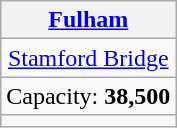<table class= "wikitable sortable"; style="text-align:center">
<tr>
<th><a href='#'>Fulham</a></th>
</tr>
<tr>
<td><a href='#'>Stamford Bridge</a></td>
</tr>
<tr>
<td>Capacity: <strong>38,500</strong></td>
</tr>
<tr>
<td></td>
</tr>
</table>
